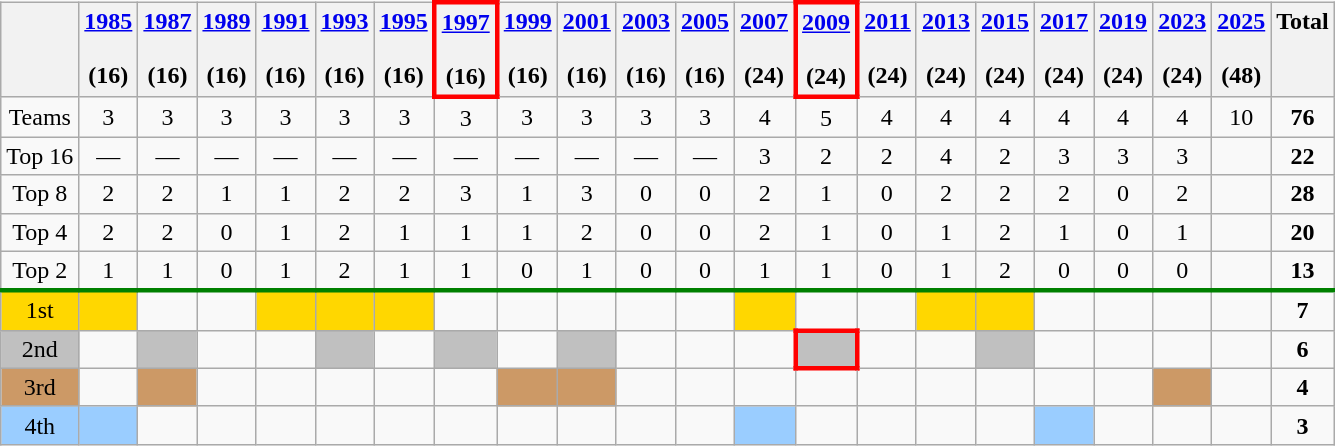<table class="wikitable" style="text-align: center">
<tr valign=top>
<th></th>
<th><a href='#'>1985</a><br><br>(16)</th>
<th><a href='#'>1987</a><br><br>(16)</th>
<th><a href='#'>1989</a><br><br>(16)</th>
<th><a href='#'>1991</a><br><br>(16)</th>
<th><a href='#'>1993</a><br><br>(16)</th>
<th><a href='#'>1995</a><br><br>(16)</th>
<th style="border:3px solid red"><a href='#'>1997</a><br><br>(16)</th>
<th><a href='#'>1999</a><br><br>(16)</th>
<th><a href='#'>2001</a><br><br>(16)</th>
<th><a href='#'>2003</a><br><br>(16)</th>
<th><a href='#'>2005</a><br><br>(16)</th>
<th><a href='#'>2007</a><br><br>(24)</th>
<th style="border:3px solid red"><a href='#'>2009</a><br><br>(24)</th>
<th><a href='#'>2011</a><br><br>(24)</th>
<th><a href='#'>2013</a><br><br>(24)</th>
<th><a href='#'>2015</a><br><br>(24)</th>
<th><a href='#'>2017</a><br><br>(24)</th>
<th><a href='#'>2019</a><br><br>(24)</th>
<th><a href='#'>2023</a><br><br>(24)</th>
<th><a href='#'>2025</a><br><br>(48)</th>
<th>Total</th>
</tr>
<tr>
<td>Teams</td>
<td>3</td>
<td>3</td>
<td>3</td>
<td>3</td>
<td>3</td>
<td>3</td>
<td>3</td>
<td>3</td>
<td>3</td>
<td>3</td>
<td>3</td>
<td>4</td>
<td>5</td>
<td>4</td>
<td>4</td>
<td>4</td>
<td>4</td>
<td>4</td>
<td>4</td>
<td>10</td>
<td><strong>76</strong></td>
</tr>
<tr>
<td>Top 16</td>
<td>—</td>
<td>—</td>
<td>—</td>
<td>—</td>
<td>—</td>
<td>—</td>
<td>—</td>
<td>—</td>
<td>—</td>
<td>—</td>
<td>—</td>
<td>3</td>
<td>2</td>
<td>2</td>
<td>4</td>
<td>2</td>
<td>3</td>
<td>3</td>
<td>3</td>
<td></td>
<td><strong>22</strong></td>
</tr>
<tr>
<td>Top 8</td>
<td>2</td>
<td>2</td>
<td>1</td>
<td>1</td>
<td>2</td>
<td>2</td>
<td>3</td>
<td>1</td>
<td>3</td>
<td>0</td>
<td>0</td>
<td>2</td>
<td>1</td>
<td>0</td>
<td>2</td>
<td>2</td>
<td>2</td>
<td>0</td>
<td>2</td>
<td></td>
<td><strong>28</strong></td>
</tr>
<tr>
<td>Top 4</td>
<td>2</td>
<td>2</td>
<td>0</td>
<td>1</td>
<td>2</td>
<td>1</td>
<td>1</td>
<td>1</td>
<td>2</td>
<td>0</td>
<td>0</td>
<td>2</td>
<td>1</td>
<td>0</td>
<td>1</td>
<td>2</td>
<td>1</td>
<td>0</td>
<td>1</td>
<td></td>
<td><strong>20</strong></td>
</tr>
<tr>
<td>Top 2</td>
<td>1</td>
<td>1</td>
<td>0</td>
<td>1</td>
<td>2</td>
<td>1</td>
<td>1</td>
<td>0</td>
<td>1</td>
<td>0</td>
<td>0</td>
<td>1</td>
<td>1</td>
<td>0</td>
<td>1</td>
<td>2</td>
<td>0</td>
<td>0</td>
<td>0</td>
<td></td>
<td><strong>13</strong></td>
</tr>
<tr style="border-top:3px solid green;">
<td bgcolor=gold>1st</td>
<td bgcolor=gold></td>
<td></td>
<td></td>
<td bgcolor=gold></td>
<td bgcolor=gold></td>
<td bgcolor=gold></td>
<td></td>
<td></td>
<td></td>
<td></td>
<td></td>
<td bgcolor=gold></td>
<td></td>
<td></td>
<td bgcolor=gold></td>
<td bgcolor=gold></td>
<td></td>
<td></td>
<td></td>
<td></td>
<td><strong>7</strong></td>
</tr>
<tr>
<td bgcolor=silver>2nd</td>
<td></td>
<td bgcolor=silver></td>
<td></td>
<td></td>
<td bgcolor=silver></td>
<td></td>
<td bgcolor=silver></td>
<td></td>
<td bgcolor=silver></td>
<td></td>
<td></td>
<td></td>
<td style="border:3px solid red" bgcolor=silver></td>
<td></td>
<td></td>
<td bgcolor=silver></td>
<td></td>
<td></td>
<td></td>
<td></td>
<td><strong>6</strong></td>
</tr>
<tr>
<td bgcolor=#cc9966>3rd</td>
<td></td>
<td bgcolor=#cc9966></td>
<td></td>
<td></td>
<td></td>
<td></td>
<td></td>
<td bgcolor=#cc9966></td>
<td bgcolor=#cc9966></td>
<td></td>
<td></td>
<td></td>
<td></td>
<td></td>
<td></td>
<td></td>
<td></td>
<td></td>
<td bgcolor=#cc9966></td>
<td></td>
<td><strong>4</strong></td>
</tr>
<tr>
<td bgcolor=#9acdff>4th</td>
<td bgcolor=#9acdff></td>
<td></td>
<td></td>
<td></td>
<td></td>
<td></td>
<td></td>
<td></td>
<td></td>
<td></td>
<td></td>
<td bgcolor=#9acdff></td>
<td></td>
<td></td>
<td></td>
<td></td>
<td bgcolor=#9acdff></td>
<td></td>
<td></td>
<td></td>
<td><strong>3</strong></td>
</tr>
</table>
